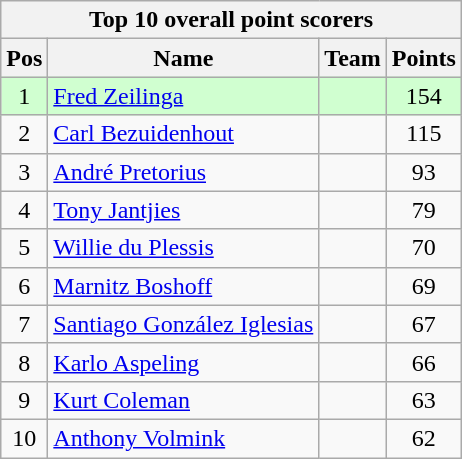<table class="wikitable">
<tr>
<th colspan=4>Top 10 overall point scorers</th>
</tr>
<tr>
<th>Pos</th>
<th>Name</th>
<th>Team</th>
<th>Points</th>
</tr>
<tr style="background:#d0ffd0;">
<td style="text-align:center;">1</td>
<td><a href='#'>Fred Zeilinga</a></td>
<td></td>
<td align=center>154</td>
</tr>
<tr>
<td style="text-align:center;">2</td>
<td><a href='#'>Carl Bezuidenhout</a></td>
<td></td>
<td align=center>115</td>
</tr>
<tr>
<td style="text-align:center;">3</td>
<td><a href='#'>André Pretorius</a></td>
<td></td>
<td align=center>93</td>
</tr>
<tr>
<td style="text-align:center;">4</td>
<td><a href='#'>Tony Jantjies</a></td>
<td></td>
<td align=center>79</td>
</tr>
<tr>
<td style="text-align:center;">5</td>
<td><a href='#'>Willie du Plessis</a></td>
<td></td>
<td align=center>70</td>
</tr>
<tr>
<td style="text-align:center;">6</td>
<td><a href='#'>Marnitz Boshoff</a></td>
<td></td>
<td align=center>69</td>
</tr>
<tr>
<td style="text-align:center;">7</td>
<td><a href='#'>Santiago González Iglesias</a></td>
<td></td>
<td align=center>67</td>
</tr>
<tr>
<td style="text-align:center;">8</td>
<td><a href='#'>Karlo Aspeling</a></td>
<td></td>
<td align=center>66</td>
</tr>
<tr>
<td style="text-align:center;">9</td>
<td><a href='#'>Kurt Coleman</a></td>
<td></td>
<td align=center>63</td>
</tr>
<tr>
<td style="text-align:center;">10</td>
<td><a href='#'>Anthony Volmink</a></td>
<td></td>
<td align=center>62</td>
</tr>
</table>
